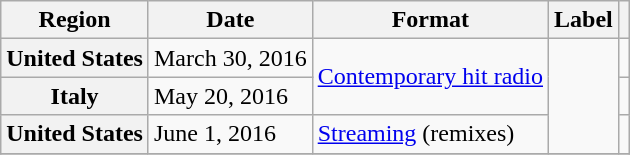<table class="wikitable plainrowheaders">
<tr>
<th scope="col">Region</th>
<th scope="col">Date</th>
<th scope="col">Format</th>
<th scope="col">Label</th>
<th scope="col"></th>
</tr>
<tr>
<th scope="row">United States</th>
<td>March 30, 2016</td>
<td rowspan="2"><a href='#'>Contemporary hit radio</a></td>
<td rowspan="3"></td>
<td></td>
</tr>
<tr>
<th scope="row">Italy</th>
<td>May 20, 2016</td>
<td></td>
</tr>
<tr>
<th scope="row">United States</th>
<td>June 1, 2016</td>
<td><a href='#'>Streaming</a> (remixes)</td>
<td></td>
</tr>
<tr>
</tr>
</table>
